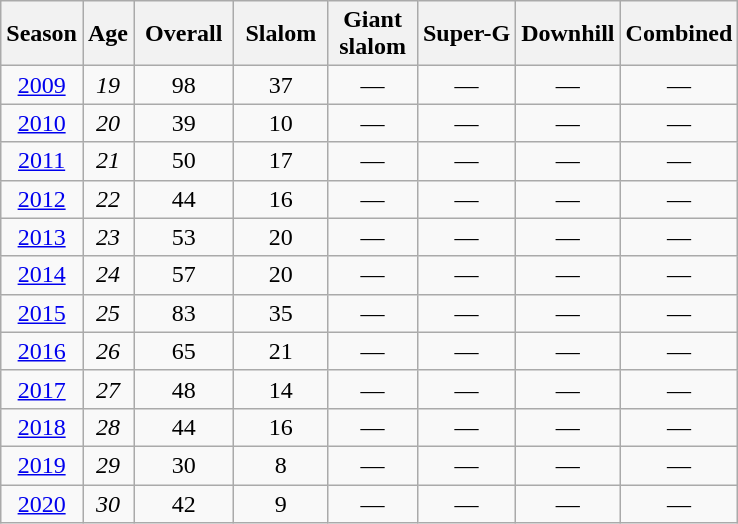<table class=wikitable style="text-align:center">
<tr>
<th>Season</th>
<th>Age</th>
<th> Overall </th>
<th> Slalom </th>
<th>Giant<br> slalom </th>
<th>Super-G</th>
<th>Downhill</th>
<th>Combined</th>
</tr>
<tr>
<td><a href='#'>2009</a></td>
<td><em>19</em></td>
<td>98</td>
<td>37</td>
<td>—</td>
<td>—</td>
<td>—</td>
<td>—</td>
</tr>
<tr>
<td><a href='#'>2010</a></td>
<td><em>20</em></td>
<td>39</td>
<td>10</td>
<td>—</td>
<td>—</td>
<td>—</td>
<td>—</td>
</tr>
<tr>
<td><a href='#'>2011</a></td>
<td><em>21</em></td>
<td>50</td>
<td>17</td>
<td>—</td>
<td>—</td>
<td>—</td>
<td>—</td>
</tr>
<tr>
<td><a href='#'>2012</a></td>
<td><em>22</em></td>
<td>44</td>
<td>16</td>
<td>—</td>
<td>—</td>
<td>—</td>
<td>—</td>
</tr>
<tr>
<td><a href='#'>2013</a></td>
<td><em>23</em></td>
<td>53</td>
<td>20</td>
<td>—</td>
<td>—</td>
<td>—</td>
<td>—</td>
</tr>
<tr>
<td><a href='#'>2014</a></td>
<td><em>24</em></td>
<td>57</td>
<td>20</td>
<td>—</td>
<td>—</td>
<td>—</td>
<td>—</td>
</tr>
<tr>
<td><a href='#'>2015</a></td>
<td><em>25</em></td>
<td>83</td>
<td>35</td>
<td>—</td>
<td>—</td>
<td>—</td>
<td>—</td>
</tr>
<tr>
<td><a href='#'>2016</a></td>
<td><em>26</em></td>
<td>65</td>
<td>21</td>
<td>—</td>
<td>—</td>
<td>—</td>
<td>—</td>
</tr>
<tr>
<td><a href='#'>2017</a></td>
<td><em>27</em></td>
<td>48</td>
<td>14</td>
<td>—</td>
<td>—</td>
<td>—</td>
<td>—</td>
</tr>
<tr>
<td><a href='#'>2018</a></td>
<td><em>28</em></td>
<td>44</td>
<td>16</td>
<td>—</td>
<td>—</td>
<td>—</td>
<td>—</td>
</tr>
<tr>
<td><a href='#'>2019</a></td>
<td><em>29</em></td>
<td>30</td>
<td>8</td>
<td>—</td>
<td>—</td>
<td>—</td>
<td>—</td>
</tr>
<tr>
<td><a href='#'>2020</a></td>
<td><em>30</em></td>
<td>42</td>
<td>9</td>
<td>—</td>
<td>—</td>
<td>—</td>
<td>—</td>
</tr>
</table>
